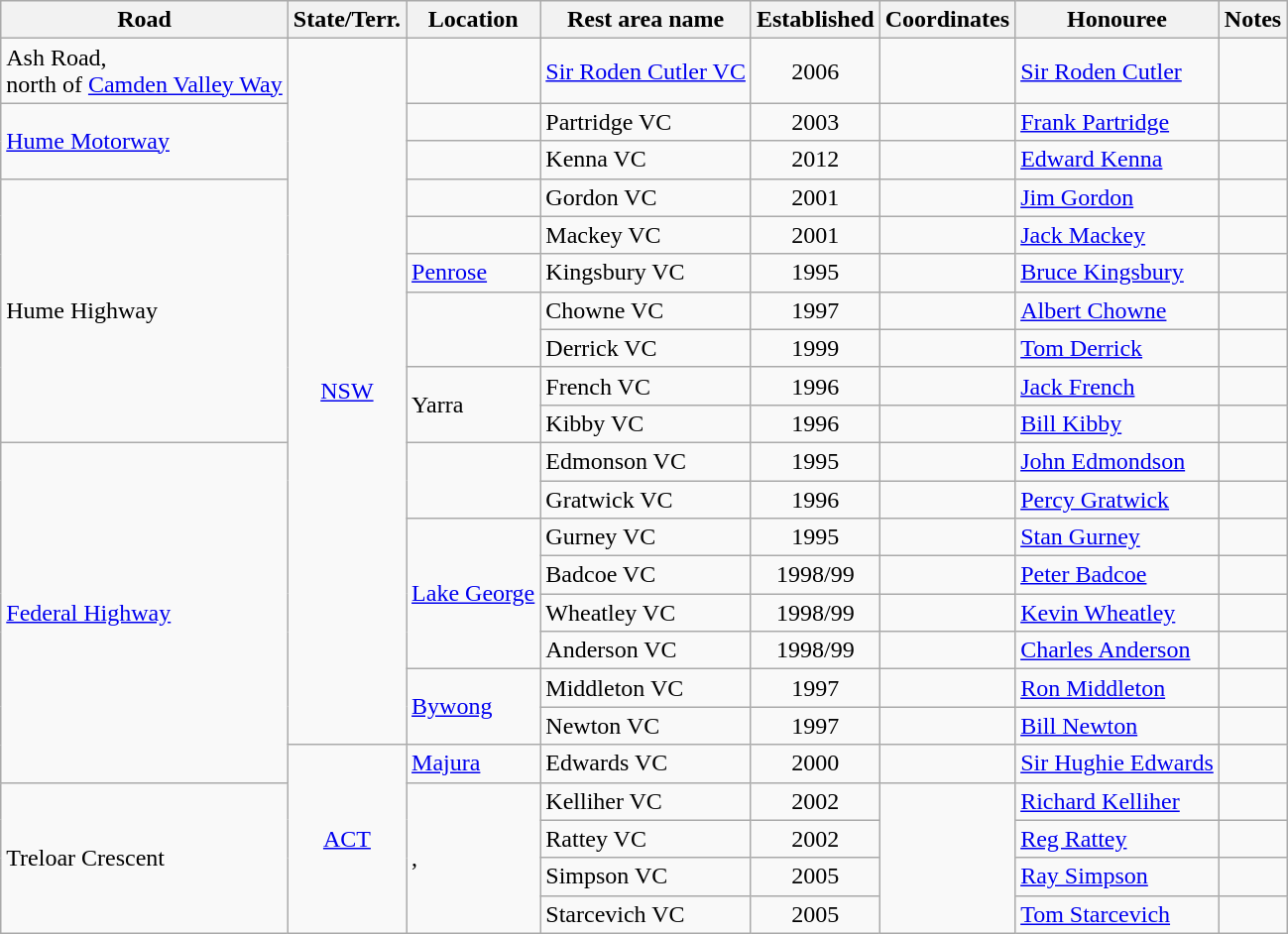<table class="wikitable sortable">
<tr>
<th>Road</th>
<th>State/Terr.</th>
<th>Location</th>
<th>Rest area name</th>
<th>Established</th>
<th>Coordinates</th>
<th>Honouree</th>
<th>Notes</th>
</tr>
<tr>
<td>Ash Road,<br>north of <a href='#'>Camden Valley Way</a></td>
<td rowspan=18 align=center><a href='#'>NSW</a></td>
<td></td>
<td><a href='#'>Sir Roden Cutler VC</a></td>
<td align=center>2006</td>
<td></td>
<td><a href='#'>Sir Roden Cutler</a> </td>
<td></td>
</tr>
<tr>
<td rowspan=2><a href='#'>Hume Motorway</a></td>
<td></td>
<td>Partridge VC</td>
<td align=center>2003</td>
<td></td>
<td><a href='#'>Frank Partridge</a> </td>
<td></td>
</tr>
<tr>
<td></td>
<td>Kenna VC</td>
<td align=center>2012</td>
<td></td>
<td><a href='#'>Edward Kenna</a> </td>
<td></td>
</tr>
<tr>
<td rowspan=7>Hume Highway</td>
<td></td>
<td>Gordon VC</td>
<td align=center>2001</td>
<td></td>
<td><a href='#'>Jim Gordon</a> </td>
<td></td>
</tr>
<tr>
<td></td>
<td>Mackey VC</td>
<td align=center>2001</td>
<td></td>
<td><a href='#'>Jack Mackey</a> </td>
<td></td>
</tr>
<tr>
<td><a href='#'>Penrose</a></td>
<td>Kingsbury VC</td>
<td align=center>1995</td>
<td></td>
<td><a href='#'>Bruce Kingsbury</a> </td>
<td></td>
</tr>
<tr>
<td rowspan=2></td>
<td>Chowne VC</td>
<td align=center>1997</td>
<td></td>
<td><a href='#'>Albert Chowne</a> </td>
<td></td>
</tr>
<tr>
<td>Derrick VC</td>
<td align=center>1999</td>
<td></td>
<td><a href='#'>Tom Derrick</a> </td>
<td></td>
</tr>
<tr>
<td rowspan=2>Yarra</td>
<td>French VC</td>
<td align=center>1996</td>
<td></td>
<td><a href='#'>Jack French</a> </td>
<td></td>
</tr>
<tr>
<td>Kibby VC</td>
<td align=center>1996</td>
<td></td>
<td><a href='#'>Bill Kibby</a> </td>
<td></td>
</tr>
<tr>
<td rowspan=9><a href='#'>Federal Highway</a></td>
<td rowspan=2></td>
<td>Edmonson VC</td>
<td align=center>1995</td>
<td></td>
<td><a href='#'>John Edmondson</a> </td>
<td></td>
</tr>
<tr>
<td>Gratwick VC</td>
<td align=center>1996</td>
<td></td>
<td><a href='#'>Percy Gratwick</a> </td>
<td></td>
</tr>
<tr>
<td rowspan=4><a href='#'>Lake George</a></td>
<td>Gurney VC</td>
<td align=center>1995</td>
<td></td>
<td><a href='#'>Stan Gurney</a> </td>
<td></td>
</tr>
<tr>
<td>Badcoe VC</td>
<td align=center>1998/99</td>
<td></td>
<td><a href='#'>Peter Badcoe</a> </td>
<td></td>
</tr>
<tr>
<td>Wheatley VC</td>
<td align=center>1998/99</td>
<td></td>
<td><a href='#'>Kevin Wheatley</a> </td>
<td></td>
</tr>
<tr>
<td>Anderson VC</td>
<td align=center>1998/99</td>
<td></td>
<td><a href='#'>Charles Anderson</a> </td>
<td></td>
</tr>
<tr>
<td rowspan=2><a href='#'>Bywong</a></td>
<td>Middleton VC</td>
<td align=center>1997</td>
<td></td>
<td><a href='#'>Ron Middleton</a> </td>
<td></td>
</tr>
<tr>
<td>Newton VC</td>
<td align=center>1997</td>
<td></td>
<td><a href='#'>Bill Newton</a> </td>
<td></td>
</tr>
<tr>
<td rowspan=5 align=center><a href='#'>ACT</a></td>
<td><a href='#'>Majura</a></td>
<td>Edwards VC</td>
<td align=center>2000</td>
<td></td>
<td><a href='#'>Sir Hughie Edwards</a> </td>
<td></td>
</tr>
<tr>
<td rowspan=4>Treloar Crescent</td>
<td rowspan=4>, </td>
<td>Kelliher VC</td>
<td align=center>2002</td>
<td rowspan=4></td>
<td><a href='#'>Richard Kelliher</a> </td>
<td></td>
</tr>
<tr>
<td>Rattey VC</td>
<td align=center>2002</td>
<td><a href='#'>Reg Rattey</a> </td>
<td></td>
</tr>
<tr>
<td>Simpson VC</td>
<td align=center>2005</td>
<td><a href='#'>Ray Simpson</a> </td>
<td></td>
</tr>
<tr>
<td>Starcevich VC</td>
<td align=center>2005</td>
<td><a href='#'>Tom Starcevich</a> </td>
<td></td>
</tr>
</table>
